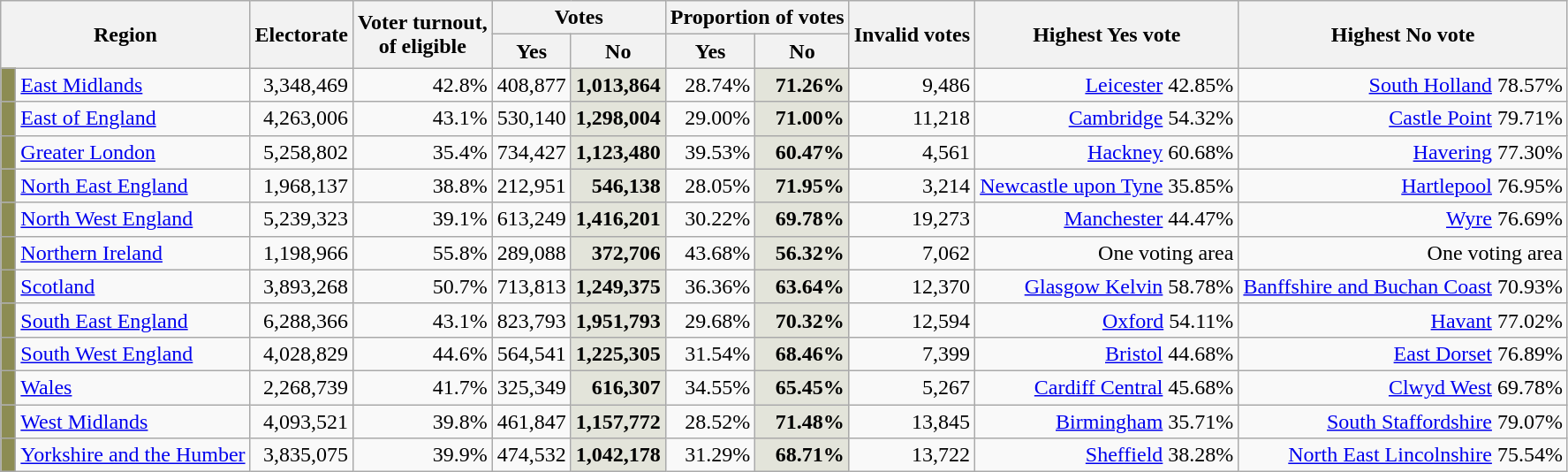<table class="wikitable sortable">
<tr>
<th rowspan=2 colspan=2>Region</th>
<th rowspan=2>Electorate</th>
<th rowspan=2>Voter turnout, <br>of eligible</th>
<th colspan=2>Votes</th>
<th colspan=2>Proportion of votes</th>
<th rowspan=2 colspan=1>Invalid votes</th>
<th rowspan=2>Highest Yes vote</th>
<th rowspan=2>Highest No vote</th>
</tr>
<tr>
<th>Yes</th>
<th>No</th>
<th>Yes</th>
<th>No</th>
</tr>
<tr>
<td style="text-align: right; background:#8C8C53"> </td>
<td><a href='#'>East Midlands</a></td>
<td style="text-align: right;">3,348,469</td>
<td style="text-align: right;">42.8%</td>
<td style="text-align: right;">408,877</td>
<td style="text-align: right; background:#E3E4DA;"><strong>1,013,864</strong></td>
<td style="text-align: right;">28.74%</td>
<td style="text-align: right; background:#E3E4DA;"><strong>71.26%</strong></td>
<td style="text-align: right;">9,486</td>
<td style="text-align: right;"><a href='#'>Leicester</a> 42.85%</td>
<td style="text-align: right;"><a href='#'>South Holland</a> 78.57%</td>
</tr>
<tr>
<td style="text-align: right; background:#8C8C53;"> </td>
<td><a href='#'>East of England</a></td>
<td style="text-align: right;">4,263,006</td>
<td style="text-align: right;">43.1%</td>
<td style="text-align: right;">530,140</td>
<td style="text-align: right; background:#E3E4DA;"><strong>1,298,004</strong></td>
<td style="text-align: right;">29.00%</td>
<td style="text-align: right; background:#E3E4DA;"><strong>71.00%</strong></td>
<td style="text-align: right;">11,218</td>
<td style="text-align: right;"><a href='#'>Cambridge</a> 54.32%</td>
<td style="text-align: right;"><a href='#'>Castle Point</a> 79.71%</td>
</tr>
<tr>
<td style="text-align: right; background:#8C8C53"> </td>
<td><a href='#'>Greater London</a></td>
<td style="text-align: right;">5,258,802</td>
<td style="text-align: right;">35.4%</td>
<td style="text-align: right;">734,427</td>
<td style="text-align: right; background:#E3E4DA;"><strong>1,123,480</strong></td>
<td style="text-align: right;">39.53%</td>
<td style="text-align: right; background:#E3E4DA;"><strong>60.47%</strong></td>
<td style="text-align: right;">4,561</td>
<td style="text-align: right;"><a href='#'>Hackney</a> 60.68%</td>
<td style="text-align: right;"><a href='#'>Havering</a> 77.30%</td>
</tr>
<tr>
<td style="text-align: right; background:#8C8C53"> </td>
<td><a href='#'>North East England</a></td>
<td style="text-align: right;">1,968,137</td>
<td style="text-align: right;">38.8%</td>
<td style="text-align: right;">212,951</td>
<td style="text-align: right; background:#E3E4DA;"><strong>546,138</strong></td>
<td style="text-align: right;">28.05%</td>
<td style="text-align: right; background:#E3E4DA;"><strong>71.95%</strong></td>
<td style="text-align: right;">3,214</td>
<td style="text-align: right;"><a href='#'>Newcastle upon Tyne</a> 35.85%</td>
<td style="text-align: right;"><a href='#'>Hartlepool</a> 76.95%</td>
</tr>
<tr>
<td style="text-align: right; background:#8C8C53"> </td>
<td><a href='#'>North West England</a></td>
<td style="text-align: right;">5,239,323</td>
<td style="text-align: right;">39.1%</td>
<td style="text-align: right;">613,249</td>
<td style="text-align: right; background:#E3E4DA;"><strong>1,416,201</strong></td>
<td style="text-align: right;">30.22%</td>
<td style="text-align: right; background:#E3E4DA;"><strong>69.78%</strong></td>
<td style="text-align: right;">19,273</td>
<td style="text-align: right;"><a href='#'>Manchester</a> 44.47%</td>
<td style="text-align: right;"><a href='#'>Wyre</a> 76.69%</td>
</tr>
<tr>
<td style="text-align: right; background:#8C8C53"> </td>
<td><a href='#'>Northern Ireland</a></td>
<td style="text-align: right;">1,198,966</td>
<td style="text-align: right;">55.8%</td>
<td style="text-align: right;">289,088</td>
<td style="text-align: right; background:#E3E4DA;"><strong>372,706</strong></td>
<td style="text-align: right;">43.68%</td>
<td style="text-align: right; background:#E3E4DA;"><strong>56.32%</strong></td>
<td style="text-align: right;">7,062</td>
<td style="text-align: right;">One voting area</td>
<td style="text-align: right;">One voting area</td>
</tr>
<tr>
<td style="text-align: right; background:#8C8C53"> </td>
<td><a href='#'>Scotland</a></td>
<td style="text-align: right;">3,893,268</td>
<td style="text-align: right;">50.7%</td>
<td style="text-align: right;">713,813</td>
<td style="text-align: right; background:#E3E4DA;"><strong>1,249,375</strong></td>
<td style="text-align: right;">36.36%</td>
<td style="text-align: right; background:#E3E4DA;"><strong>63.64%</strong></td>
<td style="text-align: right;">12,370</td>
<td style="text-align: right;"><a href='#'>Glasgow Kelvin</a> 58.78%</td>
<td style="text-align: right;"><a href='#'>Banffshire and Buchan Coast</a> 70.93%</td>
</tr>
<tr>
<td style="text-align: right; background:#8C8C53"> </td>
<td><a href='#'>South East England</a></td>
<td style="text-align: right;">6,288,366</td>
<td style="text-align: right;">43.1%</td>
<td style="text-align: right;">823,793</td>
<td style="text-align: right; background:#E3E4DA;"><strong>1,951,793</strong></td>
<td style="text-align: right;">29.68%</td>
<td style="text-align: right; background:#E3E4DA;"><strong>70.32%</strong></td>
<td style="text-align: right;">12,594</td>
<td style="text-align: right;"><a href='#'>Oxford</a> 54.11%</td>
<td style="text-align: right;"><a href='#'>Havant</a> 77.02%</td>
</tr>
<tr>
<td style="text-align: right; background:#8C8C53"> </td>
<td><a href='#'>South West England</a></td>
<td style="text-align: right;">4,028,829</td>
<td style="text-align: right;">44.6%</td>
<td style="text-align: right;">564,541</td>
<td style="text-align: right; background:#E3E4DA;"><strong>1,225,305</strong></td>
<td style="text-align: right;">31.54%</td>
<td style="text-align: right; background:#E3E4DA;"><strong>68.46%</strong></td>
<td style="text-align: right;">7,399</td>
<td style="text-align: right;"><a href='#'>Bristol</a> 44.68%</td>
<td style="text-align: right;"><a href='#'>East Dorset</a> 76.89%</td>
</tr>
<tr>
<td style="text-align: right; background:#8C8C53"> </td>
<td><a href='#'>Wales</a></td>
<td style="text-align: right;">2,268,739</td>
<td style="text-align: right;">41.7%</td>
<td style="text-align: right;">325,349</td>
<td style="text-align: right; background:#E3E4DA;"><strong>616,307</strong></td>
<td style="text-align: right;">34.55%</td>
<td style="text-align: right; background:#E3E4DA;"><strong>65.45%</strong></td>
<td style="text-align: right;">5,267</td>
<td style="text-align: right;"><a href='#'>Cardiff Central</a> 45.68%</td>
<td style="text-align: right;"><a href='#'>Clwyd West</a> 69.78%</td>
</tr>
<tr>
<td style="text-align: right; background:#8C8C53"> </td>
<td><a href='#'>West Midlands</a></td>
<td style="text-align: right;">4,093,521</td>
<td style="text-align: right;">39.8%</td>
<td style="text-align: right;">461,847</td>
<td style="text-align: right; background:#E3E4DA;"><strong>1,157,772</strong></td>
<td style="text-align: right;">28.52%</td>
<td style="text-align: right; background:#E3E4DA"><strong>71.48%</strong></td>
<td style="text-align: right;">13,845</td>
<td style="text-align: right;"><a href='#'>Birmingham</a> 35.71%</td>
<td style="text-align: right;"><a href='#'>South Staffordshire</a> 79.07%</td>
</tr>
<tr>
<td style="text-align: right; background:#8C8C53"> </td>
<td><a href='#'>Yorkshire and the Humber</a></td>
<td style="text-align: right;">3,835,075</td>
<td style="text-align: right;">39.9%</td>
<td style="text-align: right;">474,532</td>
<td style="text-align: right; background:#E3E4DA;"><strong>1,042,178</strong></td>
<td style="text-align: right;">31.29%</td>
<td style="text-align: right; background:#E3E4DA;"><strong>68.71%</strong></td>
<td style="text-align: right;">13,722</td>
<td style="text-align: right;"><a href='#'>Sheffield</a> 38.28%</td>
<td style="text-align: right;"><a href='#'>North East Lincolnshire</a> 75.54%</td>
</tr>
</table>
